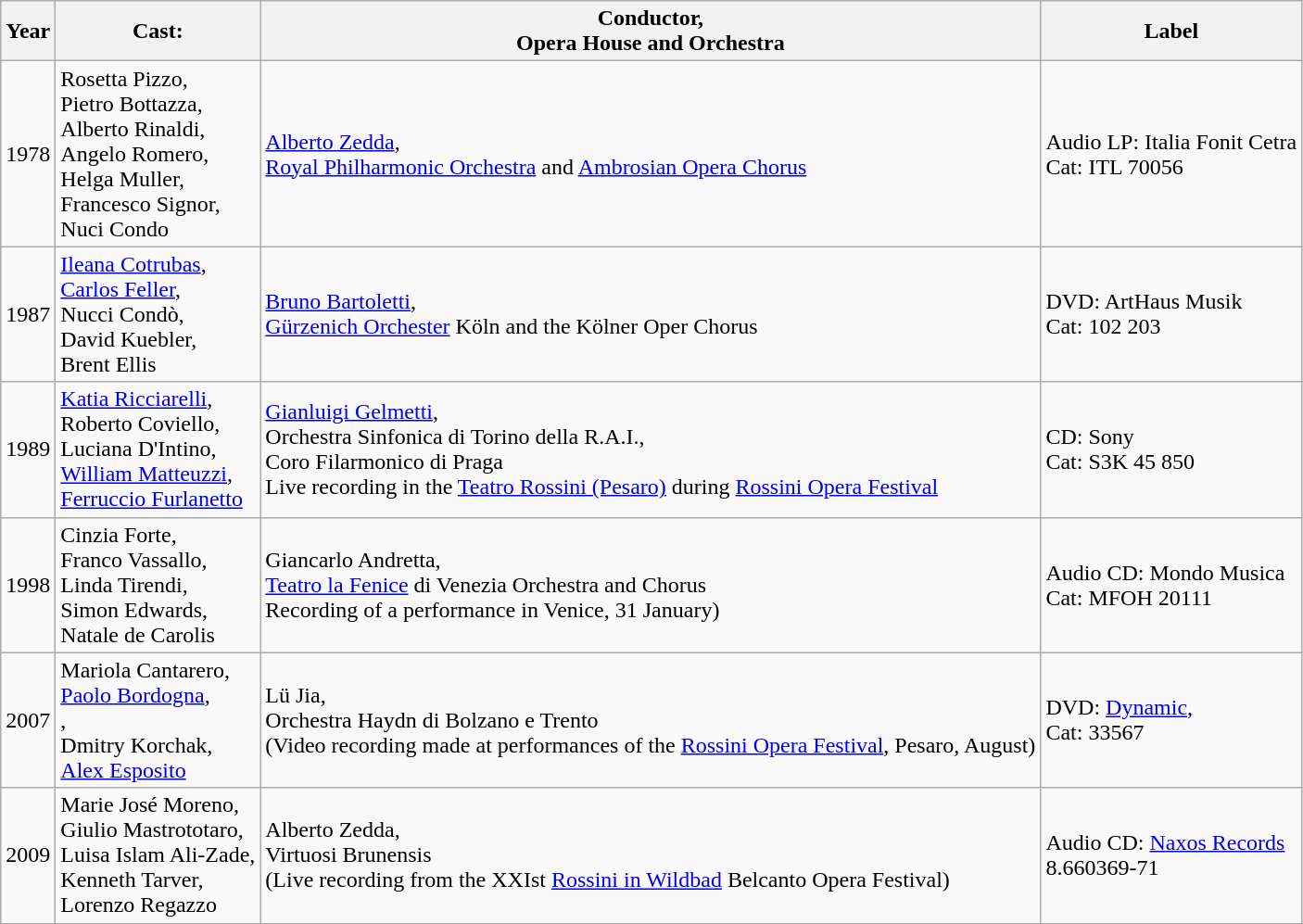<table class="wikitable">
<tr>
<th>Year</th>
<th>Cast:</th>
<th>Conductor,<br>Opera House and Orchestra</th>
<th>Label</th>
</tr>
<tr>
<td>1978</td>
<td>Rosetta Pizzo,<br>Pietro Bottazza,<br>Alberto Rinaldi,<br>Angelo Romero,<br>Helga Muller,<br>Francesco Signor,<br>Nuci Condo</td>
<td><a href='#'>Alberto Zedda</a>,<br><a href='#'>Royal Philharmonic Orchestra</a> and <a href='#'>Ambrosian Opera Chorus</a></td>
<td>Audio LP: Italia Fonit Cetra<br>Cat: ITL 70056</td>
</tr>
<tr>
<td>1987</td>
<td><a href='#'>Ileana Cotrubas</a>,<br><a href='#'>Carlos Feller</a>,<br>Nucci Condò,<br>David Kuebler,<br>Brent Ellis</td>
<td><a href='#'>Bruno Bartoletti</a>,<br><a href='#'>Gürzenich Orchester</a> Köln and the Kölner Oper Chorus</td>
<td>DVD: ArtHaus Musik<br>Cat: 102 203</td>
</tr>
<tr>
<td>1989</td>
<td><a href='#'>Katia Ricciarelli</a>,<br>Roberto Coviello,<br>Luciana D'Intino,<br><a href='#'>William Matteuzzi</a>,<br><a href='#'>Ferruccio Furlanetto</a></td>
<td><a href='#'>Gianluigi Gelmetti</a>,<br>Orchestra Sinfonica di Torino della R.A.I.,<br>Coro Filarmonico di Praga<br>Live recording in the <a href='#'>Teatro Rossini (Pesaro)</a> during <a href='#'>Rossini Opera Festival</a></td>
<td>CD: Sony<br>Cat: S3K 45 850</td>
</tr>
<tr>
<td>1998</td>
<td>Cinzia Forte,<br>Franco Vassallo,<br>Linda Tirendi,<br>Simon Edwards,<br>Natale de Carolis</td>
<td>Giancarlo Andretta,<br><a href='#'>Teatro la Fenice</a> di Venezia Orchestra and Chorus<br>Recording of a performance in Venice, 31 January)</td>
<td>Audio CD: Mondo Musica<br>Cat: MFOH 20111</td>
</tr>
<tr>
<td>2007</td>
<td>Mariola Cantarero,<br><a href='#'>Paolo Bordogna</a>,<br>,<br>Dmitry Korchak,<br><a href='#'>Alex Esposito</a></td>
<td>Lü Jia,<br>Orchestra Haydn di Bolzano e Trento<br>(Video recording made at performances of the <a href='#'>Rossini Opera Festival</a>, Pesaro, August)</td>
<td>DVD: <a href='#'>Dynamic</a>,<br>Cat: 33567</td>
</tr>
<tr>
<td>2009</td>
<td>Marie José Moreno, <br>Giulio Mastrototaro, <br>Luisa Islam Ali-Zade, <br>Kenneth Tarver, <br>Lorenzo Regazzo</td>
<td>Alberto Zedda,<br>Virtuosi Brunensis<br> (Live recording from the XXIst <a href='#'>Rossini in Wildbad</a> Belcanto Opera Festival)</td>
<td>Audio CD: <a href='#'>Naxos Records</a> <br>8.660369-71</td>
</tr>
</table>
